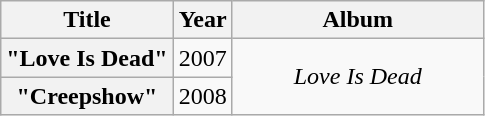<table class="wikitable plainrowheaders" style="text-align:center">
<tr>
<th scope="col">Title</th>
<th scope="col">Year</th>
<th scope="col" style="width:10em;">Album</th>
</tr>
<tr>
<th scope="row">"Love Is Dead"</th>
<td>2007</td>
<td rowspan="2"><em>Love Is Dead</em></td>
</tr>
<tr>
<th scope="row">"Creepshow"</th>
<td>2008</td>
</tr>
</table>
